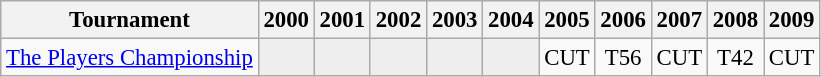<table class="wikitable" style="font-size:95%;text-align:center;">
<tr>
<th>Tournament</th>
<th>2000</th>
<th>2001</th>
<th>2002</th>
<th>2003</th>
<th>2004</th>
<th>2005</th>
<th>2006</th>
<th>2007</th>
<th>2008</th>
<th>2009</th>
</tr>
<tr>
<td align=left><a href='#'>The Players Championship</a></td>
<td style="background:#eeeeee;"></td>
<td style="background:#eeeeee;"></td>
<td style="background:#eeeeee;"></td>
<td style="background:#eeeeee;"></td>
<td style="background:#eeeeee;"></td>
<td>CUT</td>
<td>T56</td>
<td>CUT</td>
<td>T42</td>
<td>CUT</td>
</tr>
</table>
